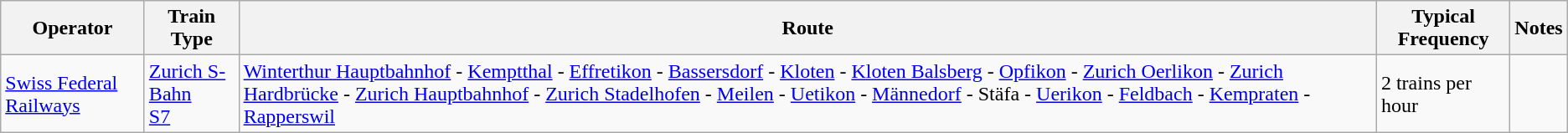<table class="wikitable vatop">
<tr>
<th>Operator</th>
<th>Train Type</th>
<th>Route</th>
<th>Typical Frequency</th>
<th>Notes</th>
</tr>
<tr>
<td><a href='#'>Swiss Federal Railways</a></td>
<td><a href='#'>Zurich S-Bahn</a><br><a href='#'>S7</a></td>
<td><a href='#'>Winterthur Hauptbahnhof</a> - <a href='#'>Kemptthal</a> - <a href='#'>Effretikon</a> - <a href='#'>Bassersdorf</a> - <a href='#'>Kloten</a> - <a href='#'>Kloten Balsberg</a> - <a href='#'>Opfikon</a> - <a href='#'>Zurich Oerlikon</a> - <a href='#'>Zurich Hardbrücke</a> - <a href='#'>Zurich Hauptbahnhof</a> - <a href='#'>Zurich Stadelhofen</a> - <a href='#'>Meilen</a> - <a href='#'>Uetikon</a> - <a href='#'>Männedorf</a> - Stäfa - <a href='#'>Uerikon</a> - <a href='#'>Feldbach</a> - <a href='#'>Kempraten</a> - <a href='#'>Rapperswil</a></td>
<td>2 trains per hour</td>
<td></td>
</tr>
</table>
